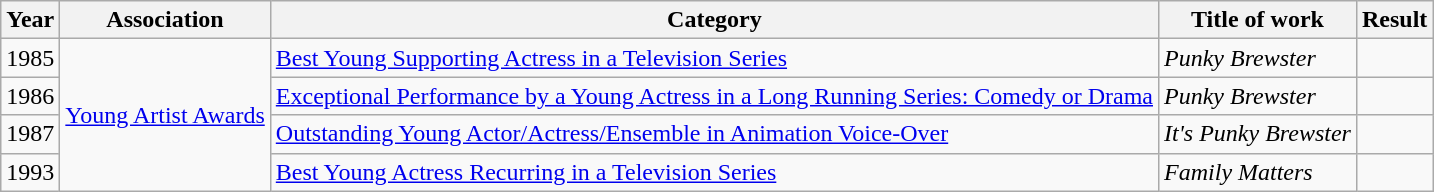<table class="wikitable">
<tr>
<th>Year</th>
<th>Association</th>
<th>Category</th>
<th>Title of work</th>
<th>Result</th>
</tr>
<tr>
<td>1985</td>
<td rowspan=4><a href='#'>Young Artist Awards</a></td>
<td><a href='#'>Best Young Supporting Actress in a Television Series</a></td>
<td><em>Punky Brewster</em></td>
<td></td>
</tr>
<tr>
<td>1986</td>
<td><a href='#'>Exceptional Performance by a Young Actress in a Long Running Series: Comedy or Drama</a></td>
<td><em>Punky Brewster</em></td>
<td></td>
</tr>
<tr>
<td>1987</td>
<td><a href='#'>Outstanding Young Actor/Actress/Ensemble in Animation Voice-Over</a></td>
<td><em>It's Punky Brewster</em></td>
<td></td>
</tr>
<tr>
<td>1993</td>
<td><a href='#'>Best Young Actress Recurring in a Television Series</a></td>
<td><em>Family Matters</em></td>
<td></td>
</tr>
</table>
